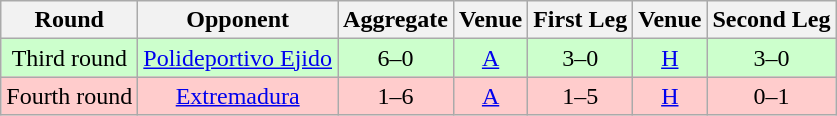<table class="wikitable" style="font-size:100%; text-align:center">
<tr>
<th>Round</th>
<th>Opponent</th>
<th>Aggregate</th>
<th>Venue</th>
<th>First Leg</th>
<th>Venue</th>
<th>Second Leg</th>
</tr>
<tr bgcolor= CCFFCC>
<td>Third round</td>
<td><a href='#'>Polideportivo Ejido</a></td>
<td>6–0</td>
<td><a href='#'>A</a></td>
<td>3–0</td>
<td><a href='#'>H</a></td>
<td>3–0</td>
</tr>
<tr bgcolor= FFCCCC>
<td>Fourth round</td>
<td><a href='#'>Extremadura</a></td>
<td>1–6</td>
<td><a href='#'>A</a></td>
<td>1–5</td>
<td><a href='#'>H</a></td>
<td>0–1</td>
</tr>
</table>
